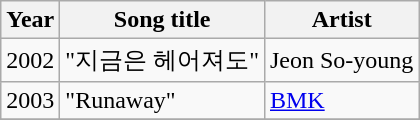<table class="wikitable">
<tr>
<th>Year</th>
<th>Song title</th>
<th>Artist</th>
</tr>
<tr>
<td>2002</td>
<td>"지금은 헤어져도"</td>
<td>Jeon So-young</td>
</tr>
<tr>
<td>2003</td>
<td>"Runaway" </td>
<td><a href='#'>BMK</a></td>
</tr>
<tr>
</tr>
</table>
